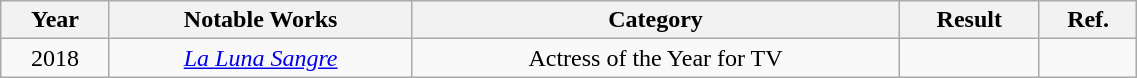<table class="wikitable sortable"  style="text-align:center; width:60%;">
<tr>
<th>Year</th>
<th>Notable Works</th>
<th>Category</th>
<th>Result</th>
<th>Ref.</th>
</tr>
<tr>
<td>2018</td>
<td><em><a href='#'>La Luna Sangre</a></em></td>
<td>Actress of the Year for TV</td>
<td></td>
<td></td>
</tr>
</table>
